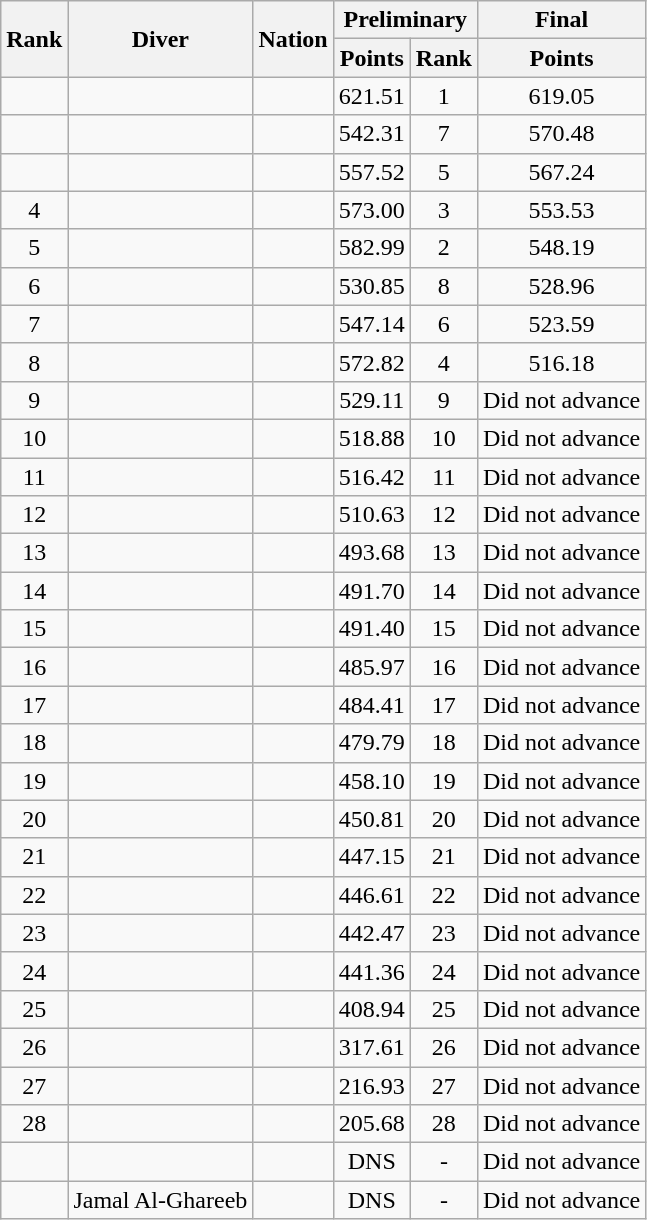<table class="wikitable sortable" style="text-align:center;">
<tr>
<th rowspan=2>Rank</th>
<th rowspan=2>Diver</th>
<th rowspan=2>Nation</th>
<th colspan=2>Preliminary</th>
<th>Final</th>
</tr>
<tr>
<th>Points</th>
<th>Rank</th>
<th>Points</th>
</tr>
<tr>
<td></td>
<td align=left></td>
<td align=left></td>
<td>621.51</td>
<td>1</td>
<td>619.05</td>
</tr>
<tr>
<td></td>
<td align=left></td>
<td align=left></td>
<td>542.31</td>
<td>7</td>
<td>570.48</td>
</tr>
<tr>
<td></td>
<td align=left></td>
<td align=left></td>
<td>557.52</td>
<td>5</td>
<td>567.24</td>
</tr>
<tr>
<td>4</td>
<td align=left></td>
<td align=left></td>
<td>573.00</td>
<td>3</td>
<td>553.53</td>
</tr>
<tr>
<td>5</td>
<td align=left></td>
<td align=left></td>
<td>582.99</td>
<td>2</td>
<td>548.19</td>
</tr>
<tr>
<td>6</td>
<td align=left></td>
<td align=left></td>
<td>530.85</td>
<td>8</td>
<td>528.96</td>
</tr>
<tr>
<td>7</td>
<td align=left></td>
<td align=left></td>
<td>547.14</td>
<td>6</td>
<td>523.59</td>
</tr>
<tr>
<td>8</td>
<td align=left></td>
<td align=left></td>
<td>572.82</td>
<td>4</td>
<td>516.18</td>
</tr>
<tr>
<td>9</td>
<td align=left></td>
<td align=left></td>
<td>529.11</td>
<td>9</td>
<td>Did not advance</td>
</tr>
<tr>
<td>10</td>
<td align=left></td>
<td align=left></td>
<td>518.88</td>
<td>10</td>
<td>Did not advance</td>
</tr>
<tr>
<td>11</td>
<td align=left></td>
<td align=left></td>
<td>516.42</td>
<td>11</td>
<td>Did not advance</td>
</tr>
<tr>
<td>12</td>
<td align=left></td>
<td align=left></td>
<td>510.63</td>
<td>12</td>
<td>Did not advance</td>
</tr>
<tr>
<td>13</td>
<td align=left></td>
<td align=left></td>
<td>493.68</td>
<td>13</td>
<td>Did not advance</td>
</tr>
<tr>
<td>14</td>
<td align=left></td>
<td align=left></td>
<td>491.70</td>
<td>14</td>
<td>Did not advance</td>
</tr>
<tr>
<td>15</td>
<td align=left></td>
<td align=left></td>
<td>491.40</td>
<td>15</td>
<td>Did not advance</td>
</tr>
<tr>
<td>16</td>
<td align=left></td>
<td align=left></td>
<td>485.97</td>
<td>16</td>
<td>Did not advance</td>
</tr>
<tr>
<td>17</td>
<td align=left></td>
<td align=left></td>
<td>484.41</td>
<td>17</td>
<td>Did not advance</td>
</tr>
<tr>
<td>18</td>
<td align=left></td>
<td align=left></td>
<td>479.79</td>
<td>18</td>
<td>Did not advance</td>
</tr>
<tr>
<td>19</td>
<td align=left></td>
<td align=left></td>
<td>458.10</td>
<td>19</td>
<td>Did not advance</td>
</tr>
<tr>
<td>20</td>
<td align=left></td>
<td align=left></td>
<td>450.81</td>
<td>20</td>
<td>Did not advance</td>
</tr>
<tr>
<td>21</td>
<td align=left></td>
<td align=left></td>
<td>447.15</td>
<td>21</td>
<td>Did not advance</td>
</tr>
<tr>
<td>22</td>
<td align=left></td>
<td align=left></td>
<td>446.61</td>
<td>22</td>
<td>Did not advance</td>
</tr>
<tr>
<td>23</td>
<td align=left></td>
<td align=left></td>
<td>442.47</td>
<td>23</td>
<td>Did not advance</td>
</tr>
<tr>
<td>24</td>
<td align=left></td>
<td align=left></td>
<td>441.36</td>
<td>24</td>
<td>Did not advance</td>
</tr>
<tr>
<td>25</td>
<td align=left></td>
<td align=left></td>
<td>408.94</td>
<td>25</td>
<td>Did not advance</td>
</tr>
<tr>
<td>26</td>
<td align=left></td>
<td align=left></td>
<td>317.61</td>
<td>26</td>
<td>Did not advance</td>
</tr>
<tr>
<td>27</td>
<td align=left></td>
<td align=left></td>
<td>216.93</td>
<td>27</td>
<td>Did not advance</td>
</tr>
<tr>
<td>28</td>
<td align=left></td>
<td align=left></td>
<td>205.68</td>
<td>28</td>
<td>Did not advance</td>
</tr>
<tr>
<td></td>
<td align=left></td>
<td align=left></td>
<td>DNS</td>
<td>-</td>
<td>Did not advance</td>
</tr>
<tr>
<td></td>
<td align=left>Jamal Al-Ghareeb</td>
<td align=left></td>
<td>DNS</td>
<td>-</td>
<td>Did not advance</td>
</tr>
</table>
